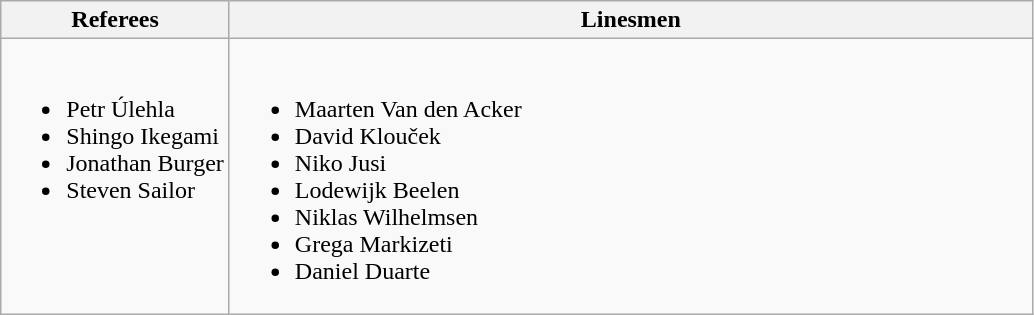<table class="wikitable">
<tr>
<th>Referees</th>
<th>Linesmen</th>
</tr>
<tr style="vertical-align:top">
<td><br><ul><li> Petr Úlehla</li><li> Shingo Ikegami</li><li> Jonathan Burger</li><li> Steven Sailor</li></ul></td>
<td style="width:33em"><br><ul><li> Maarten Van den Acker</li><li> David Klouček</li><li> Niko Jusi</li><li> Lodewijk Beelen</li><li> Niklas Wilhelmsen</li><li> Grega Markizeti</li><li> Daniel Duarte</li></ul></td>
</tr>
</table>
